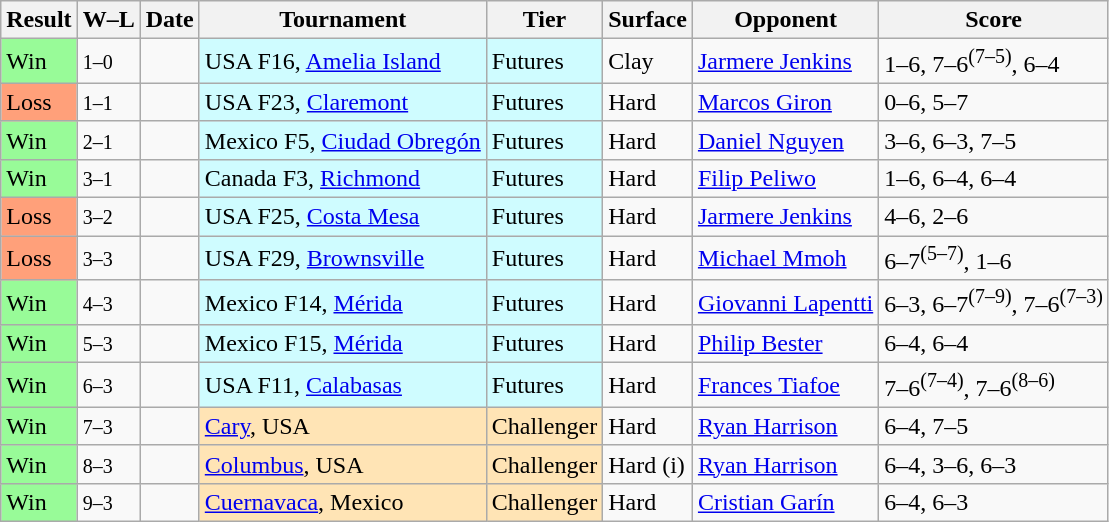<table class="sortable wikitable">
<tr>
<th>Result</th>
<th class="unsortable">W–L</th>
<th>Date</th>
<th>Tournament</th>
<th>Tier</th>
<th>Surface</th>
<th>Opponent</th>
<th class="unsortable">Score</th>
</tr>
<tr>
<td bgcolor=98fb98>Win</td>
<td><small>1–0</small></td>
<td></td>
<td style="background:#cffcff;">USA F16, <a href='#'>Amelia Island</a></td>
<td style="background:#cffcff;">Futures</td>
<td>Clay</td>
<td> <a href='#'>Jarmere Jenkins</a></td>
<td>1–6, 7–6<sup>(7–5)</sup>, 6–4</td>
</tr>
<tr>
<td bgcolor=FFA07A>Loss</td>
<td><small>1–1</small></td>
<td></td>
<td style="background:#cffcff;">USA F23, <a href='#'>Claremont</a></td>
<td style="background:#cffcff;">Futures</td>
<td>Hard</td>
<td> <a href='#'>Marcos Giron</a></td>
<td>0–6, 5–7</td>
</tr>
<tr>
<td bgcolor=98fb98>Win</td>
<td><small>2–1</small></td>
<td></td>
<td style="background:#cffcff;">Mexico F5, <a href='#'>Ciudad Obregón</a></td>
<td style="background:#cffcff;">Futures</td>
<td>Hard</td>
<td> <a href='#'>Daniel Nguyen</a></td>
<td>3–6, 6–3, 7–5</td>
</tr>
<tr>
<td bgcolor=98fb98>Win</td>
<td><small>3–1</small></td>
<td></td>
<td style="background:#cffcff;">Canada F3, <a href='#'>Richmond</a></td>
<td style="background:#cffcff;">Futures</td>
<td>Hard</td>
<td> <a href='#'>Filip Peliwo</a></td>
<td>1–6, 6–4, 6–4</td>
</tr>
<tr>
<td bgcolor=FFA07A>Loss</td>
<td><small>3–2</small></td>
<td></td>
<td style="background:#cffcff;">USA F25, <a href='#'>Costa Mesa</a></td>
<td style="background:#cffcff;">Futures</td>
<td>Hard</td>
<td> <a href='#'>Jarmere Jenkins</a></td>
<td>4–6, 2–6</td>
</tr>
<tr>
<td bgcolor=FFA07A>Loss</td>
<td><small>3–3</small></td>
<td></td>
<td style="background:#cffcff;">USA F29, <a href='#'>Brownsville</a></td>
<td style="background:#cffcff;">Futures</td>
<td>Hard</td>
<td> <a href='#'>Michael Mmoh</a></td>
<td>6–7<sup>(5–7)</sup>, 1–6</td>
</tr>
<tr>
<td bgcolor=98fb98>Win</td>
<td><small>4–3</small></td>
<td></td>
<td style="background:#cffcff;">Mexico F14, <a href='#'>Mérida</a></td>
<td style="background:#cffcff;">Futures</td>
<td>Hard</td>
<td> <a href='#'>Giovanni Lapentti</a></td>
<td>6–3, 6–7<sup>(7–9)</sup>, 7–6<sup>(7–3)</sup></td>
</tr>
<tr>
<td bgcolor=98fb98>Win</td>
<td><small>5–3</small></td>
<td></td>
<td style="background:#cffcff;">Mexico F15, <a href='#'>Mérida</a></td>
<td style="background:#cffcff;">Futures</td>
<td>Hard</td>
<td> <a href='#'>Philip Bester</a></td>
<td>6–4, 6–4</td>
</tr>
<tr>
<td bgcolor=98fb98>Win</td>
<td><small>6–3</small></td>
<td></td>
<td style="background:#cffcff;">USA F11, <a href='#'>Calabasas</a></td>
<td style="background:#cffcff;">Futures</td>
<td>Hard</td>
<td> <a href='#'>Frances Tiafoe</a></td>
<td>7–6<sup>(7–4)</sup>, 7–6<sup>(8–6)</sup></td>
</tr>
<tr>
<td bgcolor=98fb98>Win</td>
<td><small>7–3</small></td>
<td><a href='#'></a></td>
<td style="background:moccasin;"><a href='#'>Cary</a>, USA</td>
<td style="background:moccasin;">Challenger</td>
<td>Hard</td>
<td> <a href='#'>Ryan Harrison</a></td>
<td>6–4, 7–5</td>
</tr>
<tr>
<td bgcolor=98fb98>Win</td>
<td><small>8–3</small></td>
<td><a href='#'></a></td>
<td style="background:moccasin;"><a href='#'>Columbus</a>, USA</td>
<td style="background:moccasin;">Challenger</td>
<td>Hard (i)</td>
<td> <a href='#'>Ryan Harrison</a></td>
<td>6–4, 3–6, 6–3</td>
</tr>
<tr>
<td bgcolor=98fb98>Win</td>
<td><small>9–3</small></td>
<td><a href='#'></a></td>
<td style="background:moccasin;"><a href='#'>Cuernavaca</a>, Mexico</td>
<td style="background:moccasin;">Challenger</td>
<td>Hard</td>
<td> <a href='#'>Cristian Garín</a></td>
<td>6–4, 6–3</td>
</tr>
</table>
